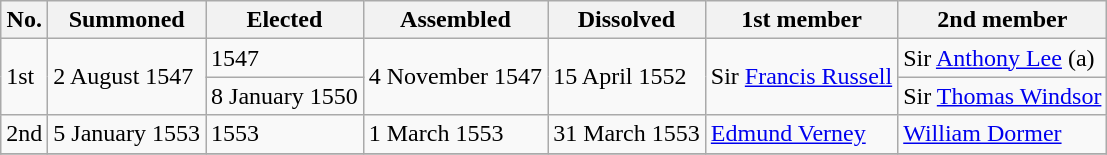<table class="wikitable">
<tr>
<th>No.</th>
<th>Summoned</th>
<th>Elected</th>
<th>Assembled</th>
<th>Dissolved</th>
<th>1st member</th>
<th>2nd member</th>
</tr>
<tr>
<td rowspan="2">1st</td>
<td rowspan="2">2 August 1547</td>
<td>1547</td>
<td rowspan="2">4 November 1547</td>
<td rowspan="2">15 April 1552</td>
<td rowspan="2">Sir <a href='#'>Francis Russell</a></td>
<td>Sir <a href='#'>Anthony Lee</a> (a)</td>
</tr>
<tr>
<td>8 January 1550</td>
<td>Sir <a href='#'>Thomas Windsor</a></td>
</tr>
<tr>
<td>2nd</td>
<td>5 January 1553</td>
<td>1553</td>
<td>1 March 1553</td>
<td>31 March 1553</td>
<td><a href='#'>Edmund Verney</a></td>
<td><a href='#'>William Dormer</a></td>
</tr>
<tr>
</tr>
</table>
